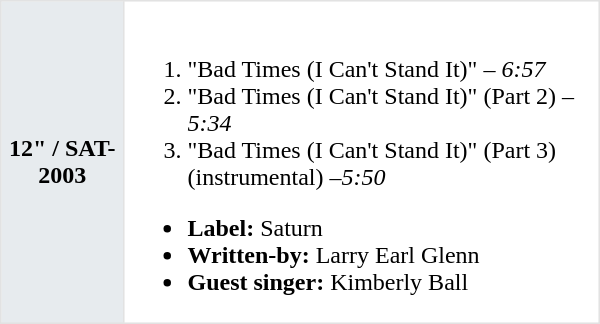<table class="toccolours"  border=1 cellpadding=2 cellspacing=0 style="width: 400px; margin: 0 0 1em 1em; border-collapse: collapse; border: 1px solid #E2E2E2;">
<tr>
<th bgcolor="#E7EBEE">12" / SAT-2003</th>
<td><br><ol><li>"Bad Times (I Can't Stand It)" – <em>6:57</em></li><li>"Bad Times (I Can't Stand It)" (Part 2) –<em>5:34</em></li><li>"Bad Times (I Can't Stand It)" (Part 3) (instrumental) –<em>5:50</em></li></ol><ul><li><strong>Label:</strong> Saturn</li><li><strong>Written-by:</strong> Larry Earl Glenn</li><li><strong>Guest singer: </strong>Kimberly Ball</li></ul></td>
</tr>
</table>
